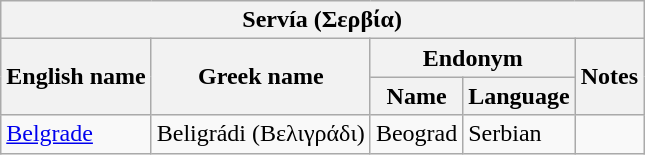<table class="wikitable">
<tr>
<th colspan="5"> Servía (Σερβία)</th>
</tr>
<tr>
<th rowspan="2">English name</th>
<th rowspan="2">Greek name</th>
<th colspan="2">Endonym</th>
<th rowspan="2">Notes</th>
</tr>
<tr>
<th>Name</th>
<th>Language</th>
</tr>
<tr>
<td><a href='#'>Belgrade</a></td>
<td>Beligrádi (Βελιγράδι)</td>
<td>Beograd</td>
<td>Serbian</td>
<td></td>
</tr>
</table>
